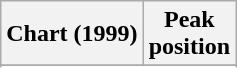<table class="wikitable plainrowheaders" style="text-align:center">
<tr>
<th>Chart (1999)</th>
<th>Peak<br>position</th>
</tr>
<tr>
</tr>
<tr>
</tr>
</table>
